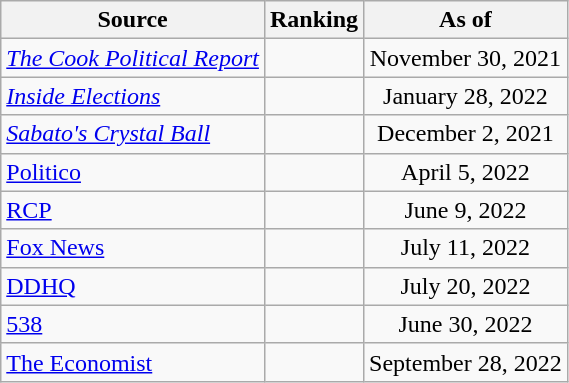<table class="wikitable" style="text-align:center">
<tr>
<th>Source</th>
<th>Ranking</th>
<th>As of</th>
</tr>
<tr>
<td align=left><em><a href='#'>The Cook Political Report</a></em></td>
<td></td>
<td>November 30, 2021</td>
</tr>
<tr>
<td align=left><em><a href='#'>Inside Elections</a></em></td>
<td></td>
<td>January 28, 2022</td>
</tr>
<tr>
<td align=left><em><a href='#'>Sabato's Crystal Ball</a></em></td>
<td></td>
<td>December 2, 2021</td>
</tr>
<tr>
<td style="text-align:left;"><a href='#'>Politico</a></td>
<td></td>
<td>April 5, 2022</td>
</tr>
<tr>
<td align="left"><a href='#'>RCP</a></td>
<td></td>
<td>June 9, 2022</td>
</tr>
<tr>
<td align=left><a href='#'>Fox News</a></td>
<td></td>
<td>July 11, 2022</td>
</tr>
<tr>
<td align="left"><a href='#'>DDHQ</a></td>
<td></td>
<td>July 20, 2022</td>
</tr>
<tr>
<td align="left"><a href='#'>538</a></td>
<td></td>
<td>June 30, 2022</td>
</tr>
<tr>
<td align="left"><a href='#'>The Economist</a></td>
<td></td>
<td>September 28, 2022</td>
</tr>
</table>
